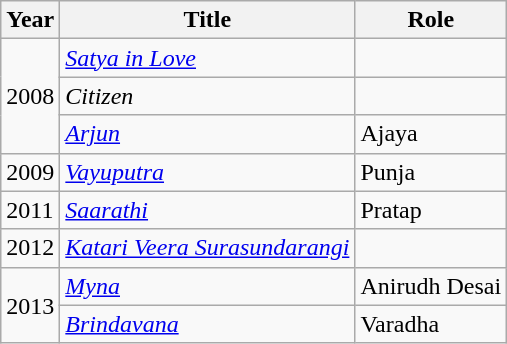<table class="wikitable">
<tr>
<th>Year</th>
<th>Title</th>
<th>Role</th>
</tr>
<tr>
<td rowspan="3">2008</td>
<td><em><a href='#'>Satya in Love</a></em></td>
<td></td>
</tr>
<tr>
<td><em>Citizen</em></td>
<td></td>
</tr>
<tr>
<td><em><a href='#'>Arjun</a></em></td>
<td>Ajaya</td>
</tr>
<tr>
<td>2009</td>
<td><em><a href='#'>Vayuputra</a></em></td>
<td>Punja</td>
</tr>
<tr>
<td>2011</td>
<td><em><a href='#'>Saarathi</a></em></td>
<td>Pratap</td>
</tr>
<tr>
<td>2012</td>
<td><em><a href='#'>Katari Veera Surasundarangi</a></em></td>
<td></td>
</tr>
<tr>
<td rowspan="2">2013</td>
<td><em><a href='#'>Myna</a></em></td>
<td>Anirudh Desai</td>
</tr>
<tr>
<td><em><a href='#'>Brindavana</a></em></td>
<td>Varadha</td>
</tr>
</table>
